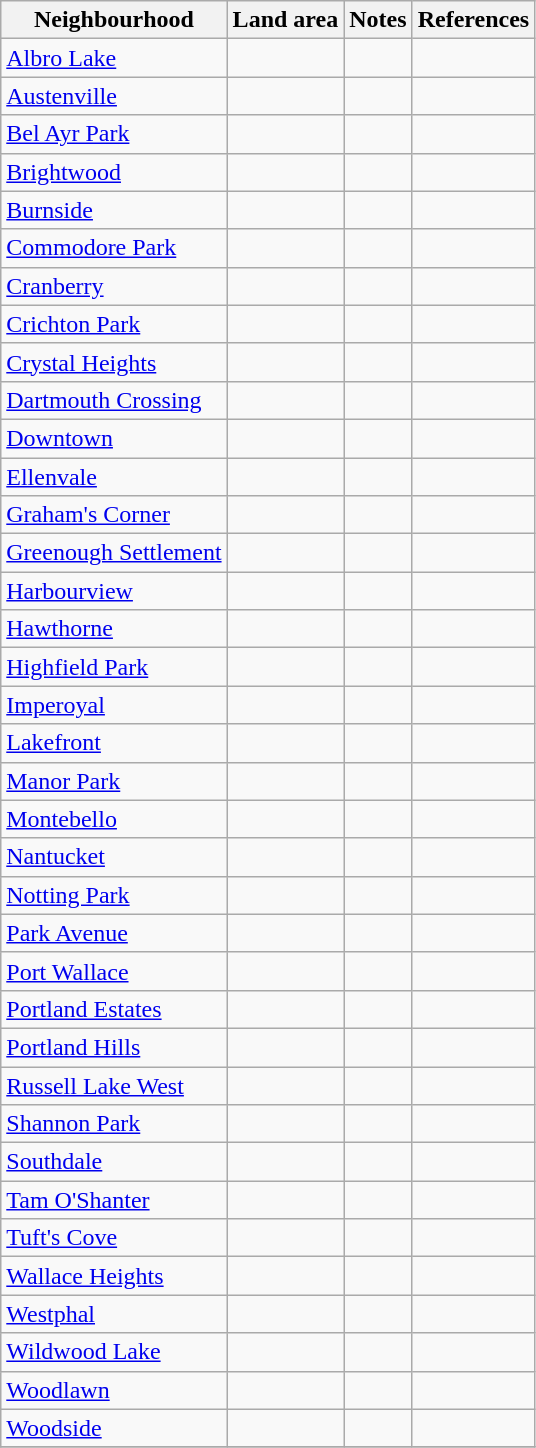<table class="wikitable sortable">
<tr>
<th>Neighbourhood</th>
<th>Land area</th>
<th>Notes</th>
<th>References</th>
</tr>
<tr>
<td><a href='#'>Albro Lake</a></td>
<td></td>
<td></td>
<td></td>
</tr>
<tr>
<td><a href='#'>Austenville</a></td>
<td></td>
<td></td>
<td></td>
</tr>
<tr>
<td><a href='#'>Bel Ayr Park</a></td>
<td></td>
<td></td>
<td></td>
</tr>
<tr>
<td><a href='#'>Brightwood</a></td>
<td></td>
<td></td>
<td></td>
</tr>
<tr>
<td><a href='#'>Burnside</a></td>
<td></td>
<td></td>
<td></td>
</tr>
<tr>
<td><a href='#'>Commodore Park</a></td>
<td></td>
<td></td>
<td></td>
</tr>
<tr>
<td><a href='#'>Cranberry</a></td>
<td></td>
<td></td>
<td></td>
</tr>
<tr>
<td><a href='#'>Crichton Park</a></td>
<td></td>
<td></td>
<td></td>
</tr>
<tr>
<td><a href='#'>Crystal Heights</a></td>
<td></td>
<td></td>
<td></td>
</tr>
<tr>
<td><a href='#'>Dartmouth Crossing</a></td>
<td></td>
<td></td>
<td></td>
</tr>
<tr>
<td><a href='#'>Downtown</a></td>
<td></td>
<td></td>
<td></td>
</tr>
<tr>
<td><a href='#'>Ellenvale</a></td>
<td></td>
<td></td>
<td></td>
</tr>
<tr>
<td><a href='#'>Graham's Corner</a></td>
<td></td>
<td></td>
<td></td>
</tr>
<tr>
<td><a href='#'>Greenough Settlement</a></td>
<td></td>
<td></td>
<td></td>
</tr>
<tr>
<td><a href='#'>Harbourview</a></td>
<td></td>
<td></td>
<td></td>
</tr>
<tr>
<td><a href='#'>Hawthorne</a></td>
<td></td>
<td></td>
<td></td>
</tr>
<tr>
<td><a href='#'>Highfield Park</a></td>
<td></td>
<td></td>
<td></td>
</tr>
<tr>
<td><a href='#'>Imperoyal</a></td>
<td></td>
<td></td>
<td></td>
</tr>
<tr>
<td><a href='#'>Lakefront</a></td>
<td></td>
<td></td>
<td></td>
</tr>
<tr>
<td><a href='#'>Manor Park</a></td>
<td></td>
<td></td>
<td></td>
</tr>
<tr>
<td><a href='#'>Montebello</a></td>
<td></td>
<td></td>
<td></td>
</tr>
<tr>
<td><a href='#'>Nantucket</a></td>
<td></td>
<td></td>
<td></td>
</tr>
<tr>
<td><a href='#'>Notting Park</a></td>
<td></td>
<td></td>
<td></td>
</tr>
<tr>
<td><a href='#'>Park Avenue</a></td>
<td></td>
<td></td>
<td></td>
</tr>
<tr>
<td><a href='#'>Port Wallace</a></td>
<td></td>
<td></td>
<td></td>
</tr>
<tr>
<td><a href='#'>Portland Estates</a></td>
<td></td>
<td></td>
<td></td>
</tr>
<tr>
<td><a href='#'>Portland Hills</a></td>
<td></td>
<td></td>
<td></td>
</tr>
<tr>
<td><a href='#'>Russell Lake West</a></td>
<td></td>
<td></td>
<td></td>
</tr>
<tr>
<td><a href='#'>Shannon Park</a></td>
<td></td>
<td></td>
<td></td>
</tr>
<tr>
<td><a href='#'>Southdale</a></td>
<td></td>
<td></td>
<td></td>
</tr>
<tr>
<td><a href='#'>Tam O'Shanter</a></td>
<td></td>
<td></td>
<td></td>
</tr>
<tr>
<td><a href='#'>Tuft's Cove</a></td>
<td></td>
<td></td>
<td></td>
</tr>
<tr>
<td><a href='#'>Wallace Heights</a></td>
<td></td>
<td></td>
<td></td>
</tr>
<tr>
<td><a href='#'>Westphal</a></td>
<td></td>
<td></td>
<td></td>
</tr>
<tr>
<td><a href='#'>Wildwood Lake</a></td>
<td></td>
<td></td>
<td></td>
</tr>
<tr>
<td><a href='#'>Woodlawn</a></td>
<td></td>
<td></td>
<td></td>
</tr>
<tr>
<td><a href='#'>Woodside</a></td>
<td></td>
<td></td>
<td></td>
</tr>
<tr>
</tr>
</table>
